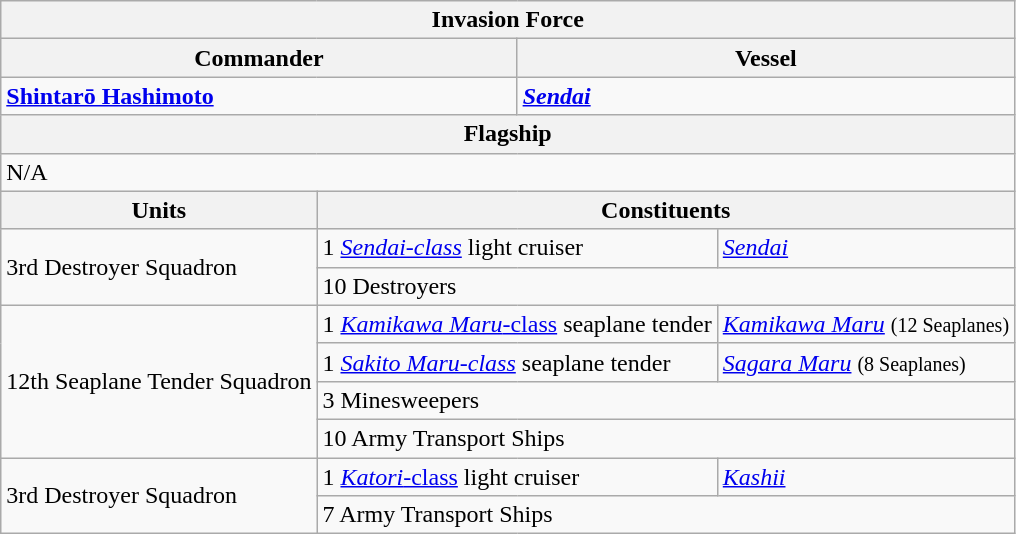<table class="wikitable">
<tr>
<th colspan="4">Invasion Force</th>
</tr>
<tr>
<th colspan="2">Commander</th>
<th colspan="2">Vessel</th>
</tr>
<tr>
<td colspan="2"><strong><a href='#'>Shintarō Hashimoto</a></strong></td>
<td colspan="2"><strong><em><a href='#'>Sendai</a></em></strong></td>
</tr>
<tr>
<th colspan="4">Flagship</th>
</tr>
<tr>
<td colspan="4">N/A</td>
</tr>
<tr>
<th>Units</th>
<th colspan="3">Constituents</th>
</tr>
<tr>
<td rowspan="2">3rd Destroyer Squadron</td>
<td colspan="2">1 <em><a href='#'>Sendai-class</a></em> light cruiser</td>
<td><em><a href='#'>Sendai</a></em></td>
</tr>
<tr>
<td colspan="3">10 Destroyers</td>
</tr>
<tr>
<td rowspan="4">12th Seaplane Tender Squadron</td>
<td colspan="2">1 <a href='#'><em>Kamikawa Maru</em>-class</a> seaplane tender</td>
<td><em><a href='#'>Kamikawa Maru</a></em> <small>(12 Seaplanes)</small></td>
</tr>
<tr>
<td colspan="2">1 <em><a href='#'>Sakito Maru-class</a></em> seaplane tender</td>
<td><em><a href='#'>Sagara Maru</a></em> <small>(8 Seaplanes)</small></td>
</tr>
<tr>
<td colspan="3">3 Minesweepers</td>
</tr>
<tr>
<td colspan="3">10 Army Transport Ships</td>
</tr>
<tr>
<td rowspan="2">3rd Destroyer Squadron</td>
<td colspan="2">1 <a href='#'><em>Katori</em>-class</a> light cruiser</td>
<td><a href='#'><em>Kashii</em></a></td>
</tr>
<tr>
<td colspan="3">7 Army Transport Ships</td>
</tr>
</table>
